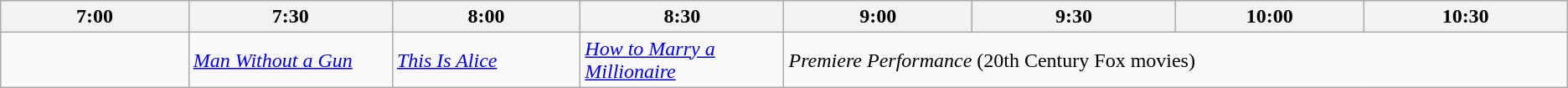<table class="wikitable">
<tr>
<th width="12%" scope="col">7:00</th>
<th width="13%" scope="col">7:30</th>
<th width="12%" scope="col">8:00</th>
<th width="13%" scope="col">8:30</th>
<th width="12%" scope="col">9:00</th>
<th width="13%" scope="col">9:30</th>
<th width="12%" scope="col">10:00</th>
<th width="13%" scope="col">10:30</th>
</tr>
<tr>
<td></td>
<td><em><a href='#'>Man Without a Gun</a></em></td>
<td><em><a href='#'>This Is Alice</a></em></td>
<td><em><a href='#'>How to Marry a Millionaire</a></em></td>
<td colspan="4"><em>Premiere Performance</em> (20th Century Fox movies)</td>
</tr>
</table>
